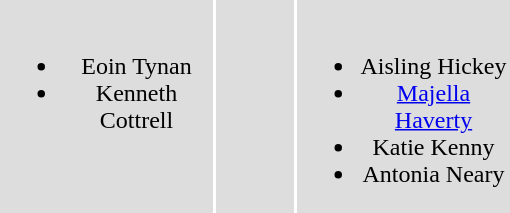<table>
<tr align=center bgcolor="#dddddd">
<td width="140" valign="top"><br><ul><li>Eoin Tynan</li><li>Kenneth Cottrell</li></ul></td>
<td width="50"> </td>
<td width="140" valign="top"><br><ul><li>Aisling Hickey</li><li><a href='#'>Majella Haverty</a></li><li>Katie Kenny</li><li>Antonia Neary</li></ul></td>
</tr>
</table>
